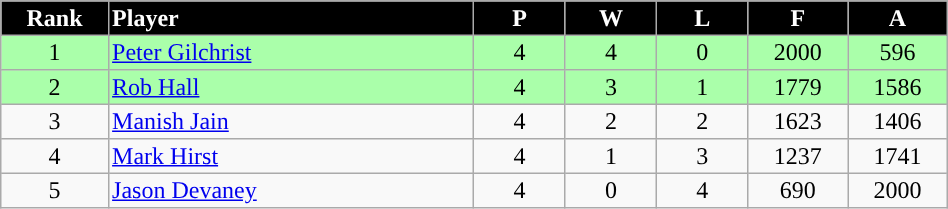<table border="2" cellpadding="2" cellspacing="0" style="margin: 0; background: #f9f9f9; border: 1px #aaa solid; border-collapse: collapse; font-size: 100%;" width=50%>
<tr>
<th bgcolor="000000" style="color:white; text-align:center" width=5%>Rank</th>
<th bgcolor="000000" style="color:white; text-align:left" width=20%>Player</th>
<th bgcolor="000000" style="color:white; text-align:center" width=5%>P</th>
<th bgcolor="000000" style="color:white; text-align:center" width=5%>W</th>
<th bgcolor="000000" style="color:white; text-align:center" width=5%>L</th>
<th bgcolor="000000" style="color:white; text-align:center" width=5%>F</th>
<th bgcolor="000000" style="color:white; text-align:center" width=5%>A</th>
</tr>
<tr>
<td style="text-align:center; background:#aaffaa">1</td>
<td style="text-align:left; background:#aaffaa"> <a href='#'>Peter Gilchrist</a></td>
<td style="text-align:center; background:#aaffaa">4</td>
<td style="text-align:center; background:#aaffaa">4</td>
<td style="text-align:center; background:#aaffaa">0</td>
<td style="text-align:center; background:#aaffaa">2000</td>
<td style="text-align:center; background:#aaffaa">596</td>
</tr>
<tr>
<td style="text-align:center; background:#aaffaa">2</td>
<td style="text-align:left; background:#aaffaa"> <a href='#'>Rob Hall</a></td>
<td style="text-align:center; background:#aaffaa">4</td>
<td style="text-align:center; background:#aaffaa">3</td>
<td style="text-align:center; background:#aaffaa">1</td>
<td style="text-align:center; background:#aaffaa">1779</td>
<td style="text-align:center; background:#aaffaa">1586</td>
</tr>
<tr>
<td style="text-align:center">3</td>
<td style="text-align:left;"> <a href='#'>Manish Jain</a></td>
<td style="text-align:center;">4</td>
<td style="text-align:center;">2</td>
<td style="text-align:center;">2</td>
<td style="text-align:center;">1623</td>
<td style="text-align:center;">1406</td>
</tr>
<tr>
<td style="text-align:center">4</td>
<td style="text-align:left;"> <a href='#'>Mark Hirst</a></td>
<td style="text-align:center;">4</td>
<td style="text-align:center;">1</td>
<td style="text-align:center;">3</td>
<td style="text-align:center;">1237</td>
<td style="text-align:center;">1741</td>
</tr>
<tr>
<td style="text-align:center">5</td>
<td style="text-align:left;"> <a href='#'>Jason Devaney</a></td>
<td style="text-align:center;">4</td>
<td style="text-align:center;">0</td>
<td style="text-align:center;">4</td>
<td style="text-align:center;">690</td>
<td style="text-align:center;">2000</td>
</tr>
</table>
